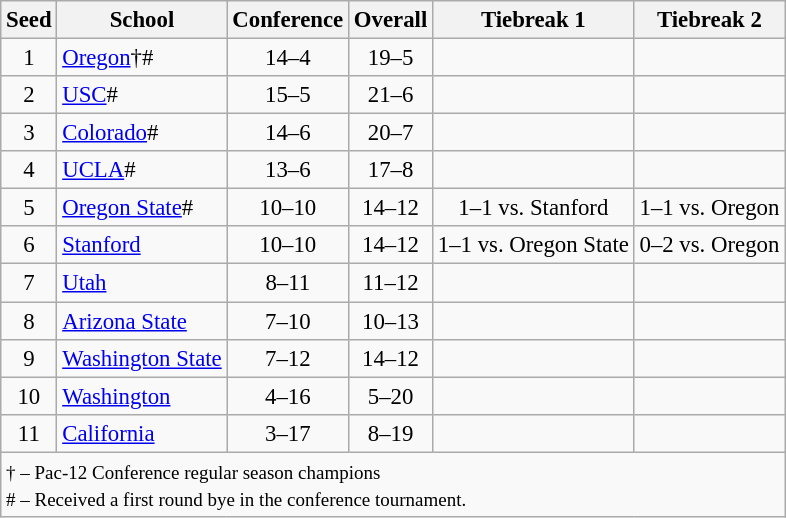<table class="wikitable" style="white-space:nowrap; font-size:95%; text-align:center">
<tr>
<th>Seed</th>
<th>School</th>
<th>Conference</th>
<th>Overall</th>
<th>Tiebreak 1</th>
<th>Tiebreak 2</th>
</tr>
<tr>
<td>1</td>
<td align=left><a href='#'>Oregon</a>†#</td>
<td>14–4</td>
<td>19–5</td>
<td></td>
<td></td>
</tr>
<tr>
<td>2</td>
<td align=left><a href='#'>USC</a>#</td>
<td>15–5</td>
<td>21–6</td>
<td></td>
<td></td>
</tr>
<tr>
<td>3</td>
<td align=left><a href='#'>Colorado</a>#</td>
<td>14–6</td>
<td>20–7</td>
<td></td>
<td></td>
</tr>
<tr>
<td>4</td>
<td align=left><a href='#'>UCLA</a>#</td>
<td>13–6</td>
<td>17–8</td>
<td></td>
<td></td>
</tr>
<tr>
<td>5</td>
<td align=left><a href='#'>Oregon State</a>#</td>
<td>10–10</td>
<td>14–12</td>
<td>1–1 vs. Stanford</td>
<td>1–1 vs. Oregon</td>
</tr>
<tr>
<td>6</td>
<td align=left><a href='#'>Stanford</a></td>
<td>10–10</td>
<td>14–12</td>
<td>1–1 vs. Oregon State</td>
<td>0–2 vs. Oregon</td>
</tr>
<tr>
<td>7</td>
<td align=left><a href='#'>Utah</a></td>
<td>8–11</td>
<td>11–12</td>
<td></td>
<td></td>
</tr>
<tr>
<td>8</td>
<td align=left><a href='#'>Arizona State</a></td>
<td>7–10</td>
<td>10–13</td>
<td></td>
<td></td>
</tr>
<tr>
<td>9</td>
<td align=left><a href='#'>Washington State</a></td>
<td>7–12</td>
<td>14–12</td>
<td></td>
<td></td>
</tr>
<tr>
<td>10</td>
<td align=left><a href='#'>Washington</a></td>
<td>4–16</td>
<td>5–20</td>
<td></td>
<td></td>
</tr>
<tr>
<td>11</td>
<td align=left><a href='#'>California</a></td>
<td>3–17</td>
<td>8–19</td>
<td></td>
<td></td>
</tr>
<tr>
<td colspan=6 align=left><small>† – Pac-12 Conference regular season champions<br># – Received a first round bye in the conference tournament.</small></td>
</tr>
</table>
